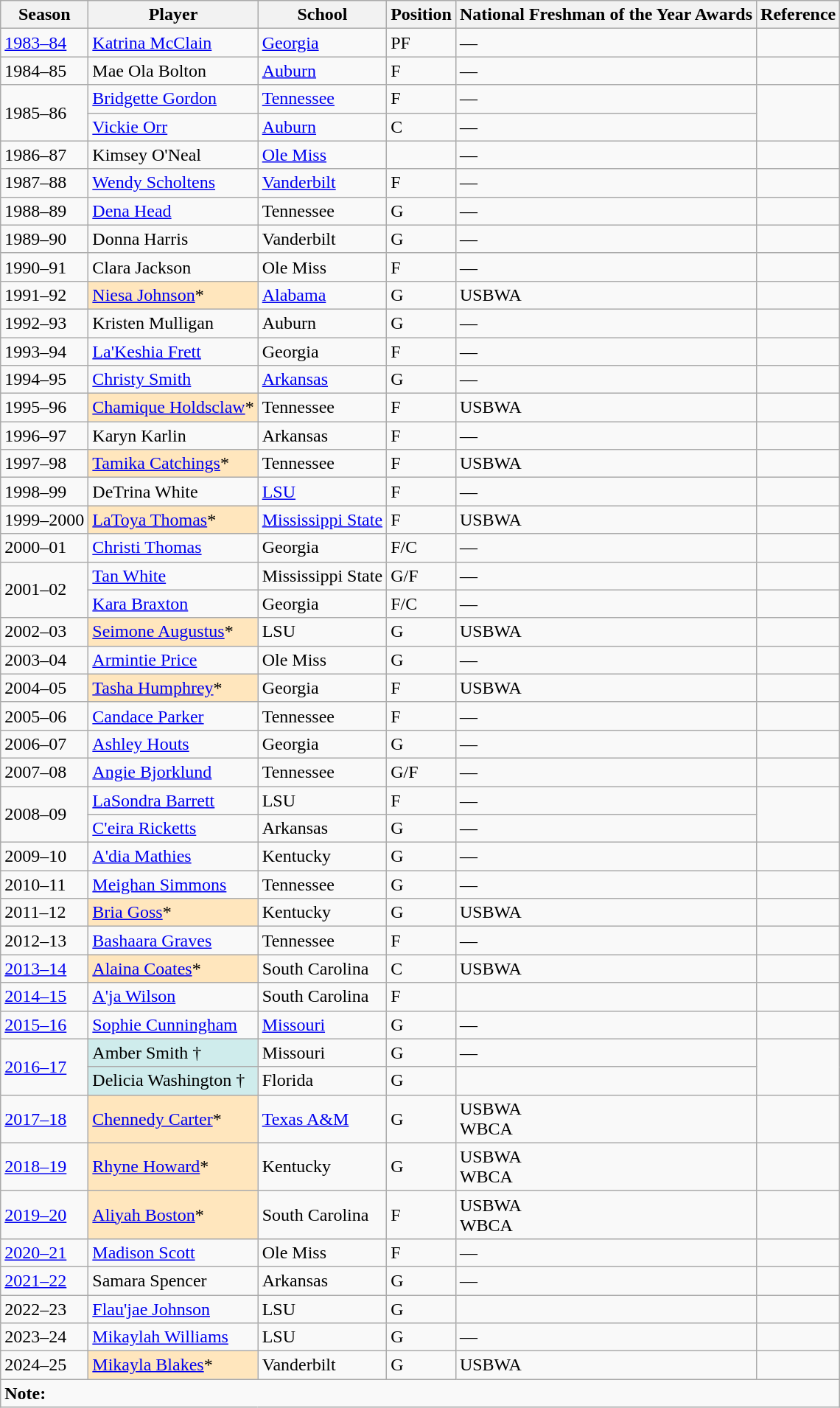<table class="wikitable sortable">
<tr>
<th>Season</th>
<th>Player</th>
<th>School</th>
<th>Position</th>
<th>National Freshman of the Year Awards</th>
<th>Reference</th>
</tr>
<tr>
<td><a href='#'>1983–84</a></td>
<td><a href='#'>Katrina McClain</a></td>
<td><a href='#'>Georgia</a></td>
<td>PF</td>
<td>—</td>
<td></td>
</tr>
<tr>
<td>1984–85</td>
<td>Mae Ola Bolton</td>
<td><a href='#'>Auburn</a></td>
<td>F</td>
<td>—</td>
<td></td>
</tr>
<tr>
<td rowspan="2">1985–86</td>
<td><a href='#'>Bridgette Gordon</a></td>
<td><a href='#'>Tennessee</a></td>
<td>F</td>
<td>—</td>
<td rowspan="2"></td>
</tr>
<tr>
<td><a href='#'>Vickie Orr</a></td>
<td><a href='#'>Auburn</a></td>
<td>C</td>
<td>—</td>
</tr>
<tr>
<td>1986–87</td>
<td>Kimsey O'Neal</td>
<td><a href='#'>Ole Miss</a></td>
<td></td>
<td>—</td>
<td></td>
</tr>
<tr>
<td>1987–88</td>
<td><a href='#'>Wendy Scholtens</a></td>
<td><a href='#'>Vanderbilt</a></td>
<td>F</td>
<td>—</td>
<td></td>
</tr>
<tr>
<td>1988–89</td>
<td><a href='#'>Dena Head</a></td>
<td>Tennessee</td>
<td>G</td>
<td>—</td>
<td></td>
</tr>
<tr>
<td>1989–90</td>
<td>Donna Harris</td>
<td>Vanderbilt</td>
<td>G</td>
<td>—</td>
<td></td>
</tr>
<tr>
<td>1990–91</td>
<td>Clara Jackson</td>
<td>Ole Miss</td>
<td>F</td>
<td>—</td>
<td></td>
</tr>
<tr>
<td>1991–92</td>
<td style="background:#ffe6bd;"><a href='#'>Niesa Johnson</a>*</td>
<td><a href='#'>Alabama</a></td>
<td>G</td>
<td>USBWA</td>
<td></td>
</tr>
<tr>
<td>1992–93</td>
<td>Kristen Mulligan</td>
<td>Auburn</td>
<td>G</td>
<td>—</td>
<td></td>
</tr>
<tr>
<td>1993–94</td>
<td><a href='#'>La'Keshia Frett</a></td>
<td>Georgia</td>
<td>F</td>
<td>—</td>
<td></td>
</tr>
<tr>
<td>1994–95</td>
<td><a href='#'>Christy Smith</a></td>
<td><a href='#'>Arkansas</a></td>
<td>G</td>
<td>—</td>
<td></td>
</tr>
<tr>
<td>1995–96</td>
<td style="background:#ffe6bd;"><a href='#'>Chamique Holdsclaw</a>*</td>
<td>Tennessee</td>
<td>F</td>
<td>USBWA</td>
<td></td>
</tr>
<tr>
<td>1996–97</td>
<td>Karyn Karlin</td>
<td>Arkansas</td>
<td>F</td>
<td>—</td>
<td></td>
</tr>
<tr>
<td>1997–98</td>
<td style="background:#ffe6bd;"><a href='#'>Tamika Catchings</a>*</td>
<td>Tennessee</td>
<td>F</td>
<td>USBWA</td>
<td></td>
</tr>
<tr>
<td>1998–99</td>
<td>DeTrina White</td>
<td><a href='#'>LSU</a></td>
<td>F</td>
<td>—</td>
<td></td>
</tr>
<tr>
<td>1999–2000</td>
<td style="background:#ffe6bd;"><a href='#'>LaToya Thomas</a>*</td>
<td><a href='#'>Mississippi State</a></td>
<td>F</td>
<td>USBWA</td>
<td></td>
</tr>
<tr>
<td>2000–01</td>
<td><a href='#'>Christi Thomas</a></td>
<td>Georgia</td>
<td>F/C</td>
<td>—</td>
<td></td>
</tr>
<tr>
<td rowspan="2">2001–02</td>
<td><a href='#'>Tan White</a></td>
<td>Mississippi State</td>
<td>G/F</td>
<td>—</td>
<td></td>
</tr>
<tr>
<td><a href='#'>Kara Braxton</a></td>
<td>Georgia</td>
<td>F/C</td>
<td>—</td>
<td></td>
</tr>
<tr>
<td>2002–03</td>
<td style="background:#ffe6bd;"><a href='#'>Seimone Augustus</a>*</td>
<td>LSU</td>
<td>G</td>
<td>USBWA</td>
<td></td>
</tr>
<tr>
<td>2003–04</td>
<td><a href='#'>Armintie Price</a></td>
<td>Ole Miss</td>
<td>G</td>
<td>—</td>
<td></td>
</tr>
<tr>
<td>2004–05</td>
<td style="background:#ffe6bd;"><a href='#'>Tasha Humphrey</a>*</td>
<td>Georgia</td>
<td>F</td>
<td>USBWA</td>
<td></td>
</tr>
<tr>
<td>2005–06</td>
<td><a href='#'>Candace Parker</a></td>
<td>Tennessee</td>
<td>F</td>
<td>—</td>
<td></td>
</tr>
<tr>
<td>2006–07</td>
<td><a href='#'>Ashley Houts</a></td>
<td>Georgia</td>
<td>G</td>
<td>—</td>
<td></td>
</tr>
<tr>
<td>2007–08</td>
<td><a href='#'>Angie Bjorklund</a></td>
<td>Tennessee</td>
<td>G/F</td>
<td>—</td>
<td></td>
</tr>
<tr>
<td rowspan="2">2008–09</td>
<td><a href='#'>LaSondra Barrett</a></td>
<td>LSU</td>
<td>F</td>
<td>—</td>
<td rowspan="2"></td>
</tr>
<tr>
<td><a href='#'>C'eira Ricketts</a></td>
<td>Arkansas</td>
<td>G</td>
<td>—</td>
</tr>
<tr>
<td>2009–10</td>
<td><a href='#'>A'dia Mathies</a></td>
<td>Kentucky</td>
<td>G</td>
<td>—</td>
<td></td>
</tr>
<tr>
<td>2010–11</td>
<td><a href='#'>Meighan Simmons</a></td>
<td>Tennessee</td>
<td>G</td>
<td>—</td>
<td></td>
</tr>
<tr>
<td>2011–12</td>
<td style="background:#ffe6bd;"><a href='#'>Bria Goss</a>*</td>
<td>Kentucky</td>
<td>G</td>
<td>USBWA</td>
<td></td>
</tr>
<tr>
<td>2012–13</td>
<td><a href='#'>Bashaara Graves</a></td>
<td>Tennessee</td>
<td>F</td>
<td>—</td>
<td></td>
</tr>
<tr>
<td><a href='#'>2013–14</a></td>
<td style="background:#ffe6bd;"><a href='#'>Alaina Coates</a>*</td>
<td>South Carolina</td>
<td>C</td>
<td>USBWA</td>
<td></td>
</tr>
<tr>
<td><a href='#'>2014–15</a></td>
<td><a href='#'>A'ja Wilson</a></td>
<td>South Carolina</td>
<td>F</td>
<td></td>
<td></td>
</tr>
<tr>
<td><a href='#'>2015–16</a></td>
<td><a href='#'>Sophie Cunningham</a></td>
<td><a href='#'>Missouri</a></td>
<td>G</td>
<td>—</td>
<td></td>
</tr>
<tr>
<td rowspan="2"><a href='#'>2016–17</a></td>
<td style="background:#cfecec;">Amber Smith †</td>
<td>Missouri</td>
<td>G</td>
<td>—</td>
<td rowspan="2"></td>
</tr>
<tr>
<td style="background:#cfecec;">Delicia Washington †</td>
<td>Florida</td>
<td>G</td>
<td></td>
</tr>
<tr>
<td><a href='#'>2017–18</a></td>
<td style="background:#ffe6bd;"><a href='#'>Chennedy Carter</a>*</td>
<td><a href='#'>Texas A&M</a></td>
<td>G</td>
<td>USBWA<br>WBCA</td>
<td></td>
</tr>
<tr>
<td><a href='#'>2018–19</a></td>
<td style="background:#ffe6bd;"><a href='#'>Rhyne Howard</a>*</td>
<td>Kentucky</td>
<td>G</td>
<td>USBWA<br>WBCA</td>
<td></td>
</tr>
<tr>
<td><a href='#'>2019–20</a></td>
<td style="background:#ffe6bd;"><a href='#'>Aliyah Boston</a>*</td>
<td>South Carolina</td>
<td>F</td>
<td>USBWA<br>WBCA</td>
<td></td>
</tr>
<tr>
<td><a href='#'>2020–21</a></td>
<td><a href='#'>Madison Scott</a></td>
<td>Ole Miss</td>
<td>F</td>
<td>—</td>
<td></td>
</tr>
<tr>
<td><a href='#'>2021–22</a></td>
<td>Samara Spencer</td>
<td>Arkansas</td>
<td>G</td>
<td>—</td>
<td></td>
</tr>
<tr>
<td>2022–23</td>
<td><a href='#'>Flau'jae Johnson</a></td>
<td>LSU</td>
<td>G</td>
<td></td>
<td></td>
</tr>
<tr>
<td>2023–24</td>
<td><a href='#'>Mikaylah Williams</a></td>
<td>LSU</td>
<td>G</td>
<td>—</td>
<td></td>
</tr>
<tr>
<td>2024–25</td>
<td style="background:#ffe6bd;"><a href='#'>Mikayla Blakes</a>*</td>
<td>Vanderbilt</td>
<td>G</td>
<td>USBWA</td>
<td></td>
</tr>
<tr style=align-left>
<td colspan="6"><strong>Note:</strong> </td>
</tr>
</table>
